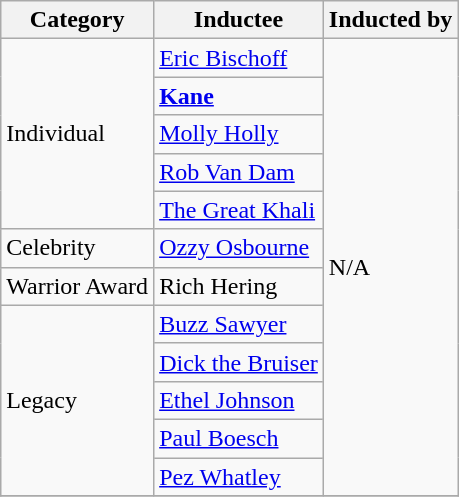<table class="wikitable">
<tr>
<th>Category</th>
<th>Inductee</th>
<th>Inducted by</th>
</tr>
<tr>
<td rowspan="5">Individual</td>
<td><a href='#'>Eric Bischoff</a></td>
<td rowspan="12">N/A</td>
</tr>
<tr>
<td><strong><a href='#'>Kane</a></strong></td>
</tr>
<tr>
<td><a href='#'>Molly Holly</a></td>
</tr>
<tr>
<td><a href='#'>Rob Van Dam</a></td>
</tr>
<tr>
<td><a href='#'>The Great Khali</a></td>
</tr>
<tr>
<td>Celebrity</td>
<td><a href='#'>Ozzy Osbourne</a></td>
</tr>
<tr>
<td>Warrior Award</td>
<td>Rich Hering</td>
</tr>
<tr>
<td rowspan="5">Legacy</td>
<td><a href='#'>Buzz Sawyer</a></td>
</tr>
<tr>
<td><a href='#'>Dick the Bruiser</a></td>
</tr>
<tr>
<td><a href='#'>Ethel Johnson</a></td>
</tr>
<tr>
<td><a href='#'>Paul Boesch</a></td>
</tr>
<tr>
<td><a href='#'>Pez Whatley</a></td>
</tr>
<tr>
</tr>
</table>
